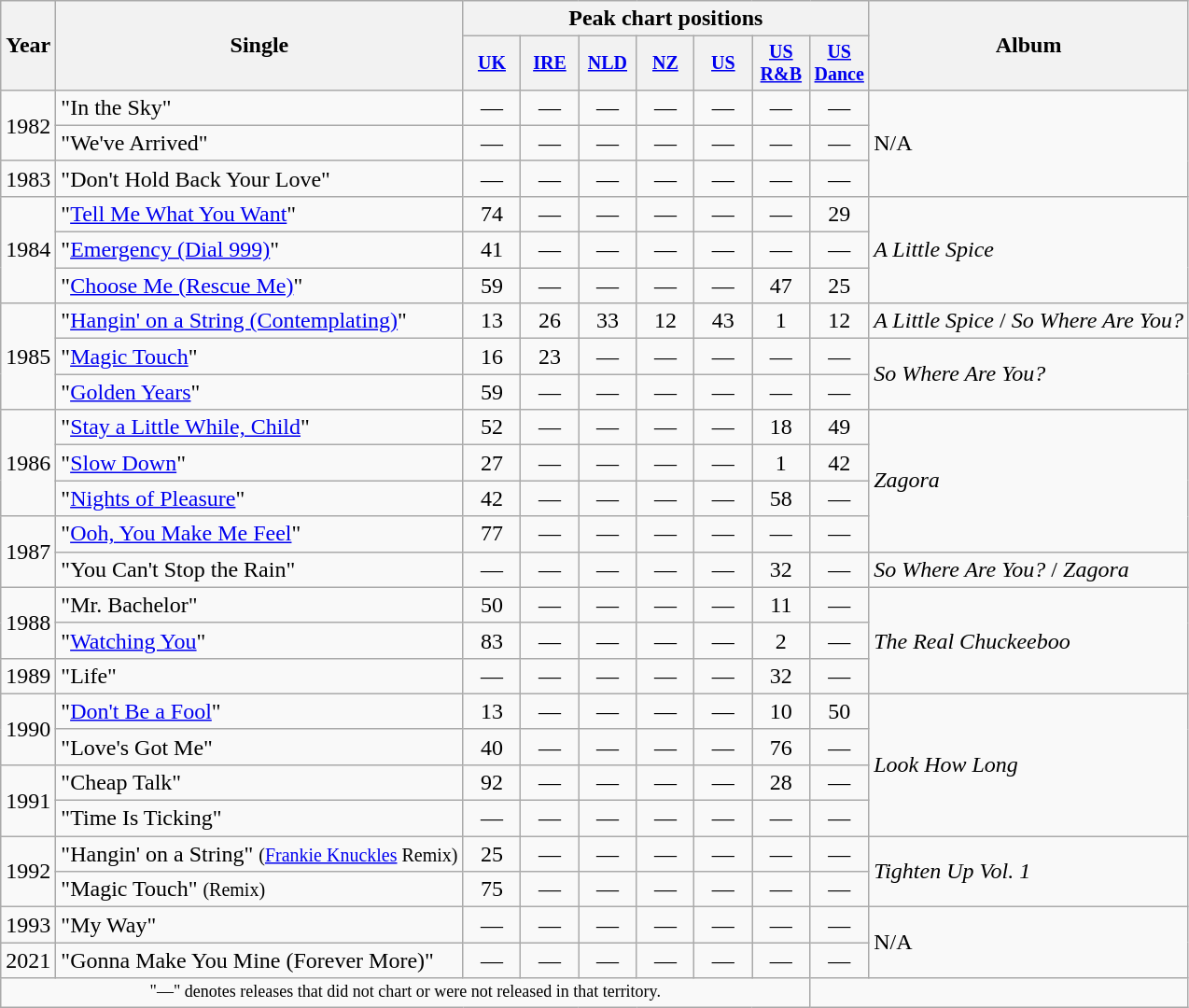<table class="wikitable" style="text-align:center;">
<tr>
<th rowspan="2">Year</th>
<th rowspan="2">Single</th>
<th colspan="7">Peak chart positions</th>
<th rowspan="2">Album</th>
</tr>
<tr style="font-size:smaller;">
<th width="35"><a href='#'>UK</a><br></th>
<th width="35"><a href='#'>IRE</a><br></th>
<th width="35"><a href='#'>NLD</a><br></th>
<th width="35"><a href='#'>NZ</a><br></th>
<th width="35"><a href='#'>US</a><br></th>
<th width="35"><a href='#'>US R&B</a><br></th>
<th width="35"><a href='#'>US Dance</a><br></th>
</tr>
<tr>
<td rowspan="2">1982</td>
<td align="left">"In the Sky"</td>
<td>—</td>
<td>—</td>
<td>—</td>
<td>—</td>
<td>—</td>
<td>—</td>
<td>—</td>
<td align=left rowspan="3">N/A</td>
</tr>
<tr>
<td align="left">"We've Arrived"</td>
<td>—</td>
<td>—</td>
<td>—</td>
<td>—</td>
<td>—</td>
<td>—</td>
<td>—</td>
</tr>
<tr>
<td rowspan="1">1983</td>
<td align="left">"Don't Hold Back Your Love"</td>
<td>—</td>
<td>—</td>
<td>—</td>
<td>—</td>
<td>—</td>
<td>—</td>
<td>—</td>
</tr>
<tr>
<td rowspan="3">1984</td>
<td align="left">"<a href='#'>Tell Me What You Want</a>"</td>
<td>74</td>
<td>—</td>
<td>—</td>
<td>—</td>
<td>—</td>
<td>—</td>
<td>29</td>
<td align="left" rowspan="3"><em>A Little Spice</em></td>
</tr>
<tr>
<td align="left">"<a href='#'>Emergency (Dial 999)</a>"</td>
<td>41</td>
<td>—</td>
<td>—</td>
<td>—</td>
<td>—</td>
<td>—</td>
<td>—</td>
</tr>
<tr>
<td align="left">"<a href='#'>Choose Me (Rescue Me)</a>"</td>
<td>59</td>
<td>—</td>
<td>—</td>
<td>—</td>
<td>—</td>
<td>47</td>
<td>25</td>
</tr>
<tr>
<td rowspan="3">1985</td>
<td align="left">"<a href='#'>Hangin' on a String (Contemplating)</a>"</td>
<td>13</td>
<td>26</td>
<td>33</td>
<td>12</td>
<td>43</td>
<td>1</td>
<td>12</td>
<td align="left" rowspan="1"><em>A Little Spice</em> / <em>So Where Are You?</em></td>
</tr>
<tr>
<td align="left">"<a href='#'>Magic Touch</a>"</td>
<td>16</td>
<td>23</td>
<td>—</td>
<td>—</td>
<td>—</td>
<td>—</td>
<td>—</td>
<td align="left" rowspan="2"><em>So Where Are You?</em></td>
</tr>
<tr>
<td align="left">"<a href='#'>Golden Years</a>"</td>
<td>59</td>
<td>—</td>
<td>—</td>
<td>—</td>
<td>—</td>
<td>—</td>
<td>—</td>
</tr>
<tr>
<td rowspan="3">1986</td>
<td align="left">"<a href='#'>Stay a Little While, Child</a>"</td>
<td>52</td>
<td>—</td>
<td>—</td>
<td>—</td>
<td>—</td>
<td>18</td>
<td>49</td>
<td align="left" rowspan="4"><em>Zagora</em></td>
</tr>
<tr>
<td align="left">"<a href='#'>Slow Down</a>"</td>
<td>27</td>
<td>—</td>
<td>—</td>
<td>—</td>
<td>—</td>
<td>1</td>
<td>42</td>
</tr>
<tr>
<td align="left">"<a href='#'>Nights of Pleasure</a>"</td>
<td>42</td>
<td>—</td>
<td>—</td>
<td>—</td>
<td>—</td>
<td>58</td>
<td>—</td>
</tr>
<tr>
<td rowspan="2">1987</td>
<td align="left">"<a href='#'>Ooh, You Make Me Feel</a>"</td>
<td>77</td>
<td>—</td>
<td>—</td>
<td>—</td>
<td>—</td>
<td>—</td>
<td>—</td>
</tr>
<tr>
<td align="left">"You Can't Stop the Rain"</td>
<td>—</td>
<td>—</td>
<td>—</td>
<td>—</td>
<td>—</td>
<td>32</td>
<td>—</td>
<td align="left" rowspan="1"><em>So Where Are You?</em> / <em>Zagora</em></td>
</tr>
<tr>
<td rowspan="2">1988</td>
<td align="left">"Mr. Bachelor"</td>
<td>50</td>
<td>—</td>
<td>—</td>
<td>—</td>
<td>—</td>
<td>11</td>
<td>—</td>
<td align="left" rowspan="3"><em>The Real Chuckeeboo</em></td>
</tr>
<tr>
<td align="left">"<a href='#'>Watching You</a>"</td>
<td>83</td>
<td>—</td>
<td>—</td>
<td>—</td>
<td>—</td>
<td>2</td>
<td>—</td>
</tr>
<tr>
<td rowspan="1">1989</td>
<td align="left">"Life"</td>
<td>—</td>
<td>—</td>
<td>—</td>
<td>—</td>
<td>—</td>
<td>32</td>
<td>—</td>
</tr>
<tr>
<td rowspan="2">1990</td>
<td align="left">"<a href='#'>Don't Be a Fool</a>"</td>
<td>13</td>
<td>—</td>
<td>—</td>
<td>—</td>
<td>—</td>
<td>10</td>
<td>50</td>
<td align="left" rowspan="4"><em>Look How Long</em></td>
</tr>
<tr>
<td align="left">"Love's Got Me"</td>
<td>40</td>
<td>—</td>
<td>—</td>
<td>—</td>
<td>—</td>
<td>76</td>
<td>—</td>
</tr>
<tr>
<td rowspan="2">1991</td>
<td align="left">"Cheap Talk"</td>
<td>92</td>
<td>—</td>
<td>—</td>
<td>—</td>
<td>—</td>
<td>28</td>
<td>—</td>
</tr>
<tr>
<td align="left">"Time Is Ticking"</td>
<td>—</td>
<td>—</td>
<td>—</td>
<td>—</td>
<td>—</td>
<td>—</td>
<td>—</td>
</tr>
<tr>
<td rowspan="2">1992</td>
<td align="left">"Hangin' on a String" <small>(<a href='#'>Frankie Knuckles</a> Remix)</small></td>
<td>25</td>
<td>—</td>
<td>—</td>
<td>—</td>
<td>—</td>
<td>—</td>
<td>—</td>
<td align="left" rowspan="2"><em>Tighten Up Vol. 1</em></td>
</tr>
<tr>
<td align="left">"Magic Touch" <small>(Remix)</small></td>
<td>75</td>
<td>—</td>
<td>—</td>
<td>—</td>
<td>—</td>
<td>—</td>
<td>—</td>
</tr>
<tr>
<td rowspan="1">1993</td>
<td align="left">"My Way"</td>
<td>—</td>
<td>—</td>
<td>—</td>
<td>—</td>
<td>—</td>
<td>—</td>
<td>—</td>
<td align="left"rowspan="2">N/A</td>
</tr>
<tr>
<td rowspan="1">2021</td>
<td align="left">"Gonna Make You Mine (Forever More)"</td>
<td>—</td>
<td>—</td>
<td>—</td>
<td>—</td>
<td>—</td>
<td>—</td>
<td>—</td>
</tr>
<tr>
<td colspan="8" style="text-align:center; font-size:9pt;">"—" denotes releases that did not chart or were not released in that territory.</td>
</tr>
</table>
